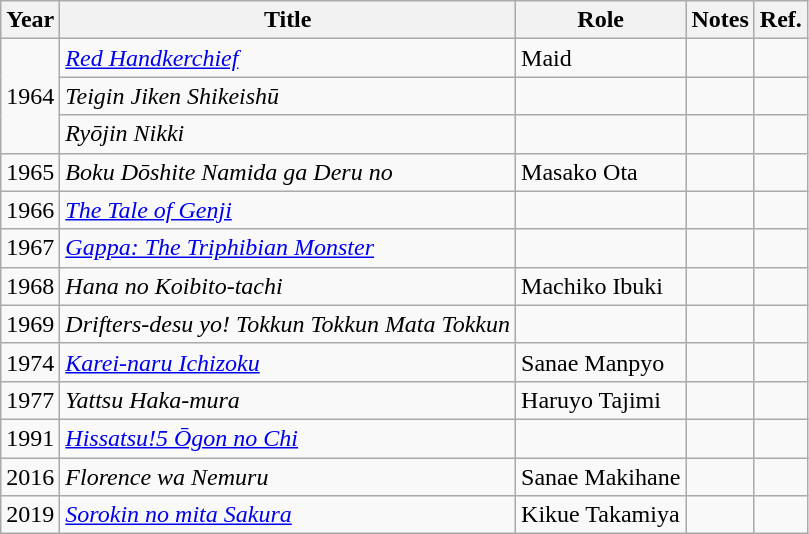<table class="wikitable">
<tr>
<th>Year</th>
<th>Title</th>
<th>Role</th>
<th>Notes</th>
<th>Ref.</th>
</tr>
<tr>
<td rowspan="3">1964</td>
<td><em><a href='#'>Red Handkerchief</a></em></td>
<td>Maid</td>
<td></td>
<td></td>
</tr>
<tr>
<td><em>Teigin Jiken Shikeishū</em></td>
<td></td>
<td></td>
<td></td>
</tr>
<tr>
<td><em>Ryōjin Nikki</em></td>
<td></td>
<td></td>
<td></td>
</tr>
<tr>
<td>1965</td>
<td><em>Boku Dōshite Namida ga Deru no</em></td>
<td>Masako Ota</td>
<td></td>
<td></td>
</tr>
<tr>
<td>1966</td>
<td><em><a href='#'>The Tale of Genji</a></em></td>
<td></td>
<td></td>
<td></td>
</tr>
<tr>
<td>1967</td>
<td><em><a href='#'>Gappa: The Triphibian Monster</a></em></td>
<td></td>
<td></td>
<td></td>
</tr>
<tr>
<td>1968</td>
<td><em>Hana no Koibito-tachi</em></td>
<td>Machiko Ibuki</td>
<td></td>
<td></td>
</tr>
<tr>
<td>1969</td>
<td><em>Drifters-desu yo! Tokkun Tokkun Mata Tokkun</em></td>
<td></td>
<td></td>
<td></td>
</tr>
<tr>
<td>1974</td>
<td><em><a href='#'>Karei-naru Ichizoku</a></em></td>
<td>Sanae Manpyo</td>
<td></td>
<td></td>
</tr>
<tr>
<td>1977</td>
<td><em>Yattsu Haka-mura</em></td>
<td>Haruyo Tajimi</td>
<td></td>
<td></td>
</tr>
<tr>
<td>1991</td>
<td><em><a href='#'>Hissatsu!5 Ōgon no Chi</a></em></td>
<td></td>
<td></td>
<td></td>
</tr>
<tr>
<td>2016</td>
<td><em>Florence wa Nemuru</em></td>
<td>Sanae Makihane</td>
<td></td>
<td></td>
</tr>
<tr>
<td>2019</td>
<td><em><a href='#'>Sorokin no mita Sakura</a></em></td>
<td>Kikue Takamiya</td>
<td></td>
<td></td>
</tr>
</table>
